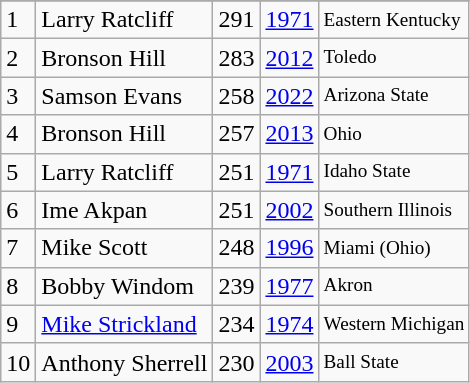<table class="wikitable">
<tr>
</tr>
<tr>
<td>1</td>
<td>Larry Ratcliff</td>
<td>291</td>
<td><a href='#'>1971</a></td>
<td style="font-size:80%;">Eastern Kentucky</td>
</tr>
<tr>
<td>2</td>
<td>Bronson Hill</td>
<td>283</td>
<td><a href='#'>2012</a></td>
<td style="font-size:80%;">Toledo</td>
</tr>
<tr>
<td>3</td>
<td>Samson Evans</td>
<td>258</td>
<td><a href='#'>2022</a></td>
<td style="font-size:80%;">Arizona State</td>
</tr>
<tr>
<td>4</td>
<td>Bronson Hill</td>
<td>257</td>
<td><a href='#'>2013</a></td>
<td style="font-size:80%;">Ohio</td>
</tr>
<tr>
<td>5</td>
<td>Larry Ratcliff</td>
<td>251</td>
<td><a href='#'>1971</a></td>
<td style="font-size:80%;">Idaho State</td>
</tr>
<tr>
<td>6</td>
<td>Ime Akpan</td>
<td>251</td>
<td><a href='#'>2002</a></td>
<td style="font-size:80%;">Southern Illinois</td>
</tr>
<tr>
<td>7</td>
<td>Mike Scott</td>
<td>248</td>
<td><a href='#'>1996</a></td>
<td style="font-size:80%;">Miami (Ohio)</td>
</tr>
<tr>
<td>8</td>
<td>Bobby Windom</td>
<td>239</td>
<td><a href='#'>1977</a></td>
<td style="font-size:80%;">Akron</td>
</tr>
<tr>
<td>9</td>
<td><a href='#'>Mike Strickland</a></td>
<td>234</td>
<td><a href='#'>1974</a></td>
<td style="font-size:80%;">Western Michigan</td>
</tr>
<tr>
<td>10</td>
<td>Anthony Sherrell</td>
<td>230</td>
<td><a href='#'>2003</a></td>
<td style="font-size:80%;">Ball State</td>
</tr>
</table>
